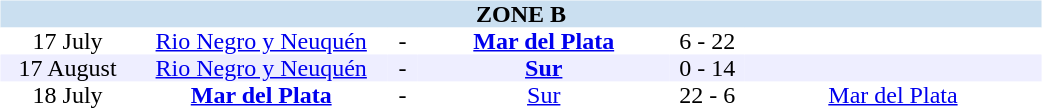<table table width=700>
<tr>
<td width=700 valign="top"><br><table border=0 cellspacing=0 cellpadding=0 style="font-size: 100%; border-collapse: collapse;" width=100%>
<tr bgcolor="#CADFF0">
<td style="font-size:100%"; align="center" colspan="6"><strong>ZONE B</strong></td>
</tr>
<tr align=center bgcolor=#FFFFFF>
<td width=90>17 July</td>
<td width=170><a href='#'>Rio Negro y Neuquén</a></td>
<td width=20>-</td>
<td width=170><strong><a href='#'>Mar del Plata</a></strong></td>
<td width=50>6 - 22</td>
<td width=200></td>
</tr>
<tr align=center bgcolor=#EEEEFF>
<td width=90>17 August</td>
<td width=170><a href='#'>Rio Negro y Neuquén</a></td>
<td width=20>-</td>
<td width=170><strong><a href='#'>Sur</a></strong></td>
<td width=50>0 - 14</td>
<td width=200></td>
</tr>
<tr align=center bgcolor=#FFFFFF>
<td width=90>18 July</td>
<td width=170><strong><a href='#'>Mar del Plata</a></strong></td>
<td width=20>-</td>
<td width=170><a href='#'>Sur</a></td>
<td width=50>22 - 6</td>
<td width=200><a href='#'>Mar del Plata</a></td>
</tr>
</table>
</td>
</tr>
</table>
